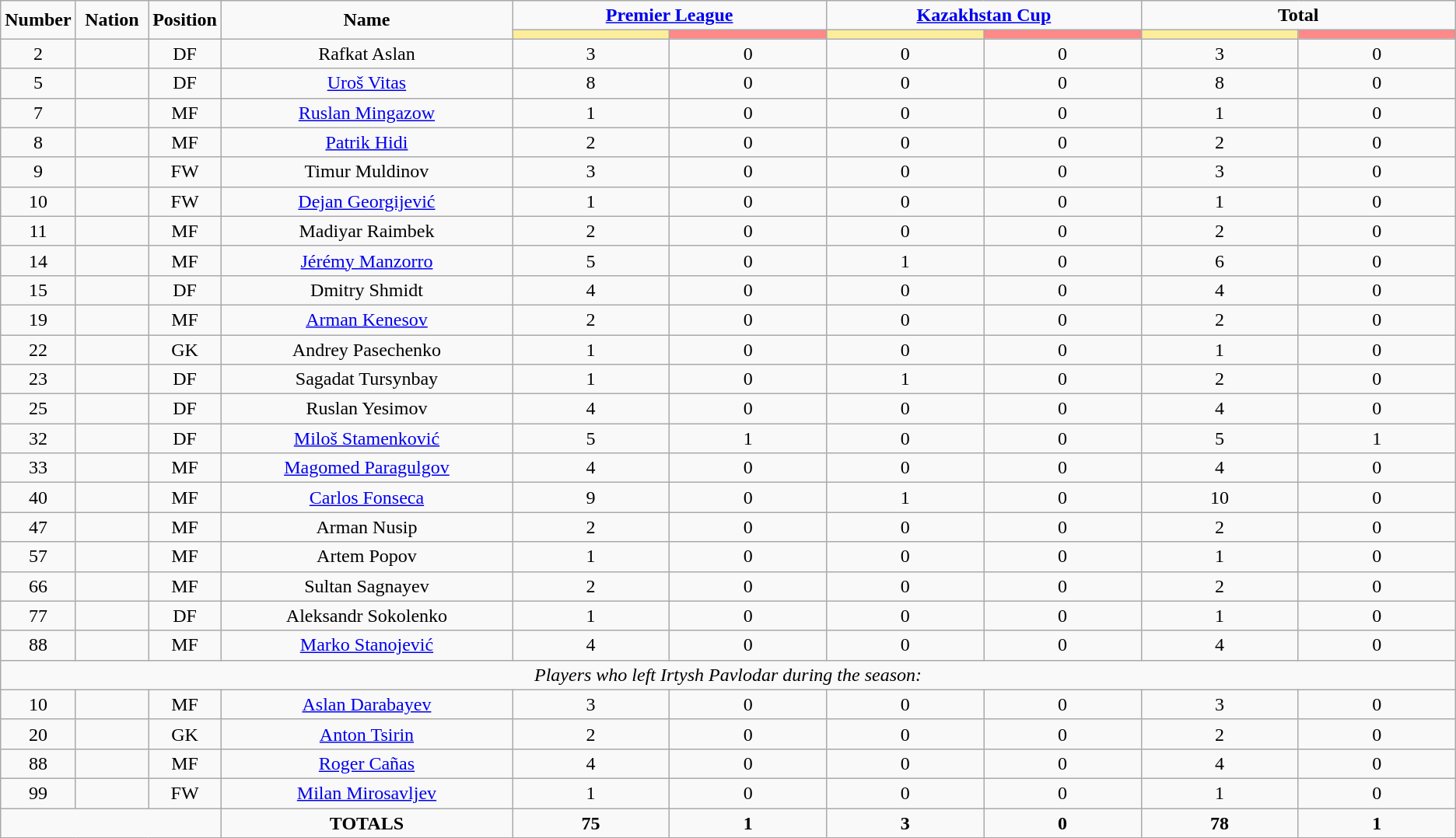<table class="wikitable" style="text-align:center;">
<tr>
<td rowspan="2"  style="width:5%; text-align:center;"><strong>Number</strong></td>
<td rowspan="2"  style="width:5%; text-align:center;"><strong>Nation</strong></td>
<td rowspan="2"  style="width:5%; text-align:center;"><strong>Position</strong></td>
<td rowspan="2"  style="width:20%; text-align:center;"><strong>Name</strong></td>
<td colspan="2" style="text-align:center;"><strong><a href='#'>Premier League</a></strong></td>
<td colspan="2" style="text-align:center;"><strong><a href='#'>Kazakhstan Cup</a></strong></td>
<td colspan="2" style="text-align:center;"><strong>Total</strong></td>
</tr>
<tr>
<th style="width:60px; background:#fe9;"></th>
<th style="width:60px; background:#ff8888;"></th>
<th style="width:60px; background:#fe9;"></th>
<th style="width:60px; background:#ff8888;"></th>
<th style="width:60px; background:#fe9;"></th>
<th style="width:60px; background:#ff8888;"></th>
</tr>
<tr>
<td>2</td>
<td></td>
<td>DF</td>
<td>Rafkat Aslan</td>
<td>3</td>
<td>0</td>
<td>0</td>
<td>0</td>
<td>3</td>
<td>0</td>
</tr>
<tr>
<td>5</td>
<td></td>
<td>DF</td>
<td><a href='#'>Uroš Vitas</a></td>
<td>8</td>
<td>0</td>
<td>0</td>
<td>0</td>
<td>8</td>
<td>0</td>
</tr>
<tr>
<td>7</td>
<td></td>
<td>MF</td>
<td><a href='#'>Ruslan Mingazow</a></td>
<td>1</td>
<td>0</td>
<td>0</td>
<td>0</td>
<td>1</td>
<td>0</td>
</tr>
<tr>
<td>8</td>
<td></td>
<td>MF</td>
<td><a href='#'>Patrik Hidi</a></td>
<td>2</td>
<td>0</td>
<td>0</td>
<td>0</td>
<td>2</td>
<td>0</td>
</tr>
<tr>
<td>9</td>
<td></td>
<td>FW</td>
<td>Timur Muldinov</td>
<td>3</td>
<td>0</td>
<td>0</td>
<td>0</td>
<td>3</td>
<td>0</td>
</tr>
<tr>
<td>10</td>
<td></td>
<td>FW</td>
<td><a href='#'>Dejan Georgijević</a></td>
<td>1</td>
<td>0</td>
<td>0</td>
<td>0</td>
<td>1</td>
<td>0</td>
</tr>
<tr>
<td>11</td>
<td></td>
<td>MF</td>
<td>Madiyar Raimbek</td>
<td>2</td>
<td>0</td>
<td>0</td>
<td>0</td>
<td>2</td>
<td>0</td>
</tr>
<tr>
<td>14</td>
<td></td>
<td>MF</td>
<td><a href='#'>Jérémy Manzorro</a></td>
<td>5</td>
<td>0</td>
<td>1</td>
<td>0</td>
<td>6</td>
<td>0</td>
</tr>
<tr>
<td>15</td>
<td></td>
<td>DF</td>
<td>Dmitry Shmidt</td>
<td>4</td>
<td>0</td>
<td>0</td>
<td>0</td>
<td>4</td>
<td>0</td>
</tr>
<tr>
<td>19</td>
<td></td>
<td>MF</td>
<td><a href='#'>Arman Kenesov</a></td>
<td>2</td>
<td>0</td>
<td>0</td>
<td>0</td>
<td>2</td>
<td>0</td>
</tr>
<tr>
<td>22</td>
<td></td>
<td>GK</td>
<td>Andrey Pasechenko</td>
<td>1</td>
<td>0</td>
<td>0</td>
<td>0</td>
<td>1</td>
<td>0</td>
</tr>
<tr>
<td>23</td>
<td></td>
<td>DF</td>
<td>Sagadat Tursynbay</td>
<td>1</td>
<td>0</td>
<td>1</td>
<td>0</td>
<td>2</td>
<td>0</td>
</tr>
<tr>
<td>25</td>
<td></td>
<td>DF</td>
<td>Ruslan Yesimov</td>
<td>4</td>
<td>0</td>
<td>0</td>
<td>0</td>
<td>4</td>
<td>0</td>
</tr>
<tr>
<td>32</td>
<td></td>
<td>DF</td>
<td><a href='#'>Miloš Stamenković</a></td>
<td>5</td>
<td>1</td>
<td>0</td>
<td>0</td>
<td>5</td>
<td>1</td>
</tr>
<tr>
<td>33</td>
<td></td>
<td>MF</td>
<td><a href='#'>Magomed Paragulgov</a></td>
<td>4</td>
<td>0</td>
<td>0</td>
<td>0</td>
<td>4</td>
<td>0</td>
</tr>
<tr>
<td>40</td>
<td></td>
<td>MF</td>
<td><a href='#'>Carlos Fonseca</a></td>
<td>9</td>
<td>0</td>
<td>1</td>
<td>0</td>
<td>10</td>
<td>0</td>
</tr>
<tr>
<td>47</td>
<td></td>
<td>MF</td>
<td>Arman Nusip</td>
<td>2</td>
<td>0</td>
<td>0</td>
<td>0</td>
<td>2</td>
<td>0</td>
</tr>
<tr>
<td>57</td>
<td></td>
<td>MF</td>
<td>Artem Popov</td>
<td>1</td>
<td>0</td>
<td>0</td>
<td>0</td>
<td>1</td>
<td>0</td>
</tr>
<tr>
<td>66</td>
<td></td>
<td>MF</td>
<td>Sultan Sagnayev</td>
<td>2</td>
<td>0</td>
<td>0</td>
<td>0</td>
<td>2</td>
<td>0</td>
</tr>
<tr>
<td>77</td>
<td></td>
<td>DF</td>
<td>Aleksandr Sokolenko</td>
<td>1</td>
<td>0</td>
<td>0</td>
<td>0</td>
<td>1</td>
<td>0</td>
</tr>
<tr>
<td>88</td>
<td></td>
<td>MF</td>
<td><a href='#'>Marko Stanojević</a></td>
<td>4</td>
<td>0</td>
<td>0</td>
<td>0</td>
<td>4</td>
<td>0</td>
</tr>
<tr>
<td colspan="14"><em>Players who left Irtysh Pavlodar during the season:</em></td>
</tr>
<tr>
<td>10</td>
<td></td>
<td>MF</td>
<td><a href='#'>Aslan Darabayev</a></td>
<td>3</td>
<td>0</td>
<td>0</td>
<td>0</td>
<td>3</td>
<td>0</td>
</tr>
<tr>
<td>20</td>
<td></td>
<td>GK</td>
<td><a href='#'>Anton Tsirin</a></td>
<td>2</td>
<td>0</td>
<td>0</td>
<td>0</td>
<td>2</td>
<td>0</td>
</tr>
<tr>
<td>88</td>
<td></td>
<td>MF</td>
<td><a href='#'>Roger Cañas</a></td>
<td>4</td>
<td>0</td>
<td>0</td>
<td>0</td>
<td>4</td>
<td>0</td>
</tr>
<tr>
<td>99</td>
<td></td>
<td>FW</td>
<td><a href='#'>Milan Mirosavljev</a></td>
<td>1</td>
<td>0</td>
<td>0</td>
<td>0</td>
<td>1</td>
<td>0</td>
</tr>
<tr>
<td colspan="3"></td>
<td><strong>TOTALS</strong></td>
<td><strong>75</strong></td>
<td><strong>1</strong></td>
<td><strong>3</strong></td>
<td><strong>0</strong></td>
<td><strong>78</strong></td>
<td><strong>1</strong></td>
</tr>
</table>
